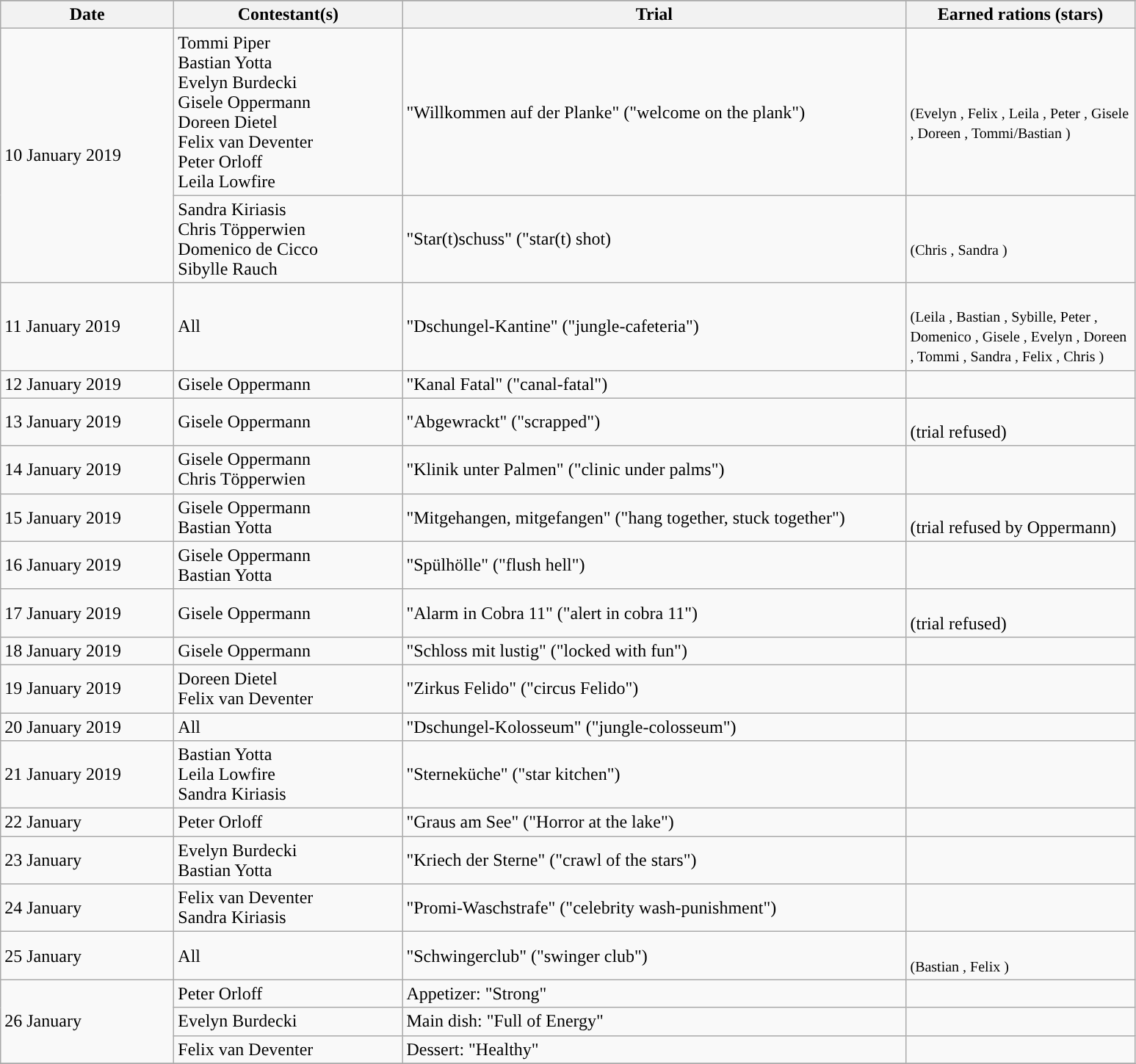<table class="wikitable zebra">
<tr>
</tr>
<tr class="hintergrundfarbe5">
<th width="150">Date</th>
<th width="200">Contestant(s)</th>
<th colspan="1" width="450">Trial</th>
<th colspan="1" width="200">Earned rations (stars)</th>
</tr>
<tr>
<td rowspan="2">10 January 2019</td>
<td>Tommi Piper<br>Bastian Yotta<br>Evelyn Burdecki<br>Gisele Oppermann<br>Doreen Dietel<br>Felix van Deventer<br>Peter Orloff<br>Leila Lowfire</td>
<td>"Willkommen auf der Planke" ("welcome on the plank")</td>
<td> <br> <small>(Evelyn , Felix , Leila , Peter , Gisele , Doreen , Tommi/Bastian )</small></td>
</tr>
<tr>
<td>Sandra Kiriasis <br> Chris Töpperwien <br> Domenico de Cicco <br> Sibylle Rauch</td>
<td>"Star(t)schuss" ("star(t) shot)</td>
<td> <br> <small> (Chris , Sandra )</small></td>
</tr>
<tr>
<td>11 January 2019</td>
<td>All</td>
<td>"Dschungel-Kantine" ("jungle-cafeteria")</td>
<td> <br> <small>(Leila , Bastian , Sybille, Peter , Domenico , Gisele , Evelyn , Doreen , Tommi , Sandra , Felix , Chris )</small></td>
</tr>
<tr>
<td>12 January 2019</td>
<td>Gisele Oppermann</td>
<td>"Kanal Fatal" ("canal-fatal")</td>
<td></td>
</tr>
<tr>
<td>13 January 2019</td>
<td>Gisele Oppermann</td>
<td>"Abgewrackt" ("scrapped")</td>
<td><br>(trial refused)</td>
</tr>
<tr>
<td>14 January 2019</td>
<td>Gisele Oppermann <br> Chris Töpperwien</td>
<td>"Klinik unter Palmen" ("clinic under palms")</td>
<td></td>
</tr>
<tr>
<td>15 January 2019</td>
<td>Gisele Oppermann <br> Bastian Yotta</td>
<td>"Mitgehangen, mitgefangen" ("hang together, stuck together")</td>
<td><br>(trial refused by Oppermann)</td>
</tr>
<tr>
<td>16 January 2019</td>
<td>Gisele Oppermann <br> Bastian Yotta</td>
<td>"Spülhölle" ("flush hell")</td>
<td></td>
</tr>
<tr>
<td>17 January 2019</td>
<td>Gisele Oppermann</td>
<td>"Alarm in Cobra 11" ("alert in cobra 11")</td>
<td><br>(trial refused)</td>
</tr>
<tr>
<td>18 January 2019</td>
<td>Gisele Oppermann</td>
<td>"Schloss mit lustig" ("locked with fun")</td>
<td></td>
</tr>
<tr>
<td>19 January 2019</td>
<td>Doreen Dietel <br> Felix van Deventer</td>
<td>"Zirkus Felido" ("circus Felido")</td>
<td></td>
</tr>
<tr>
<td>20 January 2019</td>
<td>All</td>
<td>"Dschungel-Kolosseum" ("jungle-colosseum")</td>
<td></td>
</tr>
<tr>
<td>21 January 2019</td>
<td>Bastian Yotta <br> Leila Lowfire <br> Sandra Kiriasis</td>
<td>"Sterneküche" ("star kitchen")</td>
<td></td>
</tr>
<tr>
<td>22 January</td>
<td>Peter Orloff</td>
<td>"Graus am See" ("Horror at the lake")</td>
<td></td>
</tr>
<tr>
<td>23 January</td>
<td>Evelyn Burdecki <br> Bastian Yotta</td>
<td>"Kriech der Sterne" ("crawl of the stars")</td>
<td></td>
</tr>
<tr>
<td>24 January</td>
<td>Felix van Deventer <br>Sandra Kiriasis</td>
<td>"Promi-Waschstrafe" ("celebrity wash-punishment")</td>
<td></td>
</tr>
<tr>
<td>25 January</td>
<td>All</td>
<td>"Schwingerclub" ("swinger club")</td>
<td><br> <small>(Bastian , Felix )</small></td>
</tr>
<tr>
<td rowspan="3">26 January</td>
<td>Peter Orloff</td>
<td>Appetizer: "Strong"</td>
<td></td>
</tr>
<tr>
<td>Evelyn Burdecki</td>
<td>Main dish: "Full of Energy"</td>
<td></td>
</tr>
<tr>
<td>Felix van Deventer</td>
<td>Dessert: "Healthy"</td>
<td></td>
</tr>
<tr>
</tr>
</table>
